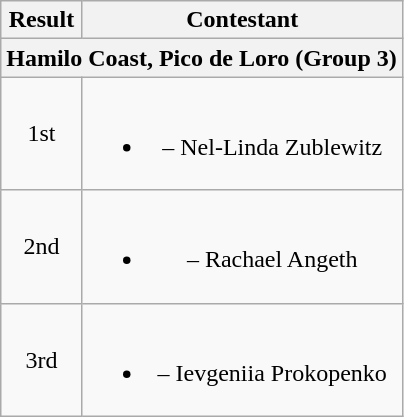<table class="wikitable" style="text-align:center;">
<tr>
<th>Result</th>
<th>Contestant</th>
</tr>
<tr>
<th colspan=2>Hamilo Coast, Pico de Loro (Group 3)</th>
</tr>
<tr>
<td>1st</td>
<td><br><ul><li> – Nel-Linda Zublewitz</li></ul></td>
</tr>
<tr>
<td>2nd</td>
<td><br><ul><li> – Rachael Angeth</li></ul></td>
</tr>
<tr>
<td>3rd</td>
<td><br><ul><li> – Ievgeniia Prokopenko</li></ul></td>
</tr>
</table>
